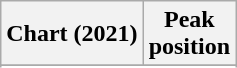<table class="wikitable sortable plainrowheaders" style="text-align:center">
<tr>
<th scope="col">Chart (2021)</th>
<th scope="col">Peak<br>position</th>
</tr>
<tr>
</tr>
<tr>
</tr>
<tr>
</tr>
<tr>
</tr>
<tr>
</tr>
<tr>
</tr>
<tr>
</tr>
<tr>
</tr>
<tr>
</tr>
</table>
